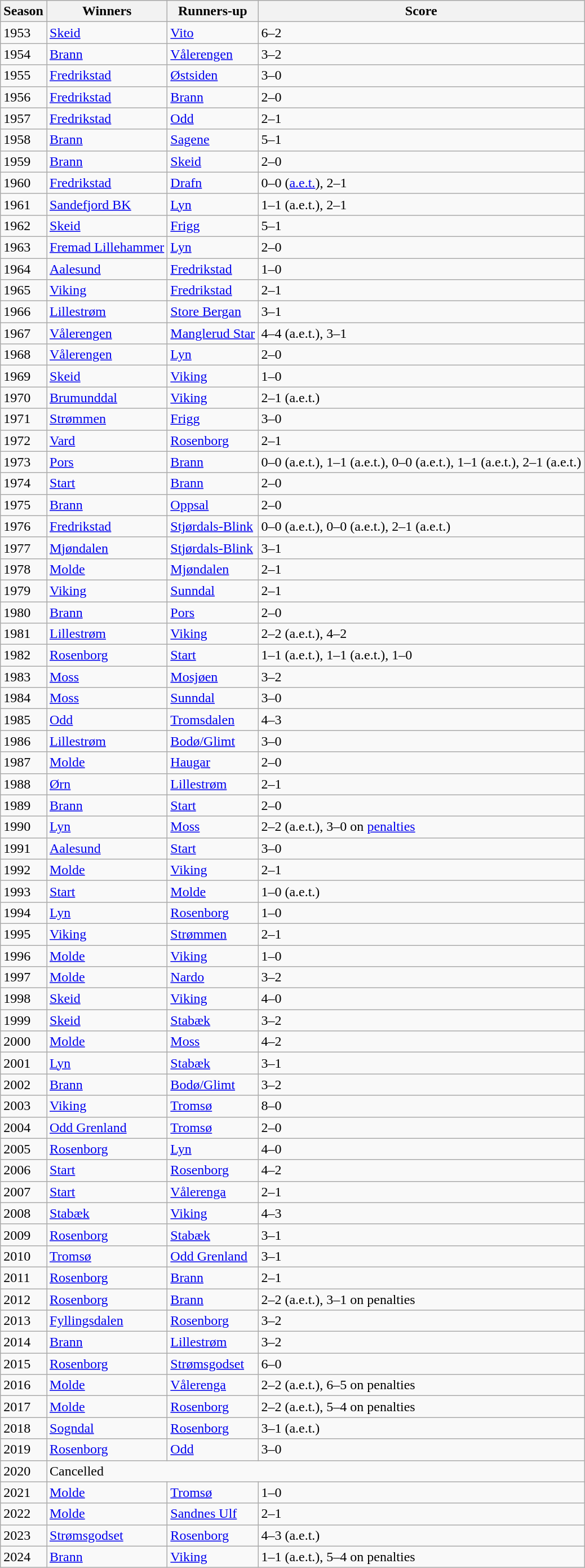<table class="wikitable">
<tr ---- align="center" style="background-color:#ddd;">
<th>Season</th>
<th>Winners</th>
<th>Runners-up</th>
<th>Score</th>
</tr>
<tr>
<td>1953</td>
<td><a href='#'>Skeid</a></td>
<td><a href='#'>Vito</a></td>
<td>6–2</td>
</tr>
<tr>
<td>1954</td>
<td><a href='#'>Brann</a></td>
<td><a href='#'>Vålerengen</a></td>
<td>3–2</td>
</tr>
<tr>
<td>1955</td>
<td><a href='#'>Fredrikstad</a></td>
<td><a href='#'>Østsiden</a></td>
<td>3–0</td>
</tr>
<tr>
<td>1956</td>
<td><a href='#'>Fredrikstad</a></td>
<td><a href='#'>Brann</a></td>
<td>2–0</td>
</tr>
<tr>
<td>1957</td>
<td><a href='#'>Fredrikstad</a></td>
<td><a href='#'>Odd</a></td>
<td>2–1</td>
</tr>
<tr>
<td>1958</td>
<td><a href='#'>Brann</a></td>
<td><a href='#'>Sagene</a></td>
<td>5–1</td>
</tr>
<tr>
<td>1959</td>
<td><a href='#'>Brann</a></td>
<td><a href='#'>Skeid</a></td>
<td>2–0</td>
</tr>
<tr>
<td>1960</td>
<td><a href='#'>Fredrikstad</a></td>
<td><a href='#'>Drafn</a></td>
<td>0–0 (<a href='#'>a.e.t.</a>), 2–1</td>
</tr>
<tr>
<td>1961</td>
<td><a href='#'>Sandefjord BK</a></td>
<td><a href='#'>Lyn</a></td>
<td>1–1 (a.e.t.), 2–1</td>
</tr>
<tr>
<td>1962</td>
<td><a href='#'>Skeid</a></td>
<td><a href='#'>Frigg</a></td>
<td>5–1</td>
</tr>
<tr>
<td>1963</td>
<td><a href='#'>Fremad Lillehammer</a></td>
<td><a href='#'>Lyn</a></td>
<td>2–0</td>
</tr>
<tr>
<td>1964</td>
<td><a href='#'>Aalesund</a></td>
<td><a href='#'>Fredrikstad</a></td>
<td>1–0</td>
</tr>
<tr>
<td>1965</td>
<td><a href='#'>Viking</a></td>
<td><a href='#'>Fredrikstad</a></td>
<td>2–1</td>
</tr>
<tr>
<td>1966</td>
<td><a href='#'>Lillestrøm</a></td>
<td><a href='#'>Store Bergan</a></td>
<td>3–1</td>
</tr>
<tr>
<td>1967</td>
<td><a href='#'>Vålerengen</a></td>
<td><a href='#'>Manglerud Star</a></td>
<td>4–4 (a.e.t.), 3–1</td>
</tr>
<tr>
<td>1968</td>
<td><a href='#'>Vålerengen</a></td>
<td><a href='#'>Lyn</a></td>
<td>2–0</td>
</tr>
<tr>
<td>1969</td>
<td><a href='#'>Skeid</a></td>
<td><a href='#'>Viking</a></td>
<td>1–0</td>
</tr>
<tr>
<td>1970</td>
<td><a href='#'>Brumunddal</a></td>
<td><a href='#'>Viking</a></td>
<td>2–1 (a.e.t.)</td>
</tr>
<tr>
<td>1971</td>
<td><a href='#'>Strømmen</a></td>
<td><a href='#'>Frigg</a></td>
<td>3–0</td>
</tr>
<tr>
<td>1972</td>
<td><a href='#'>Vard</a></td>
<td><a href='#'>Rosenborg</a></td>
<td>2–1</td>
</tr>
<tr>
<td>1973</td>
<td><a href='#'>Pors</a></td>
<td><a href='#'>Brann</a></td>
<td>0–0 (a.e.t.), 1–1 (a.e.t.), 0–0 (a.e.t.), 1–1 (a.e.t.), 2–1 (a.e.t.)</td>
</tr>
<tr>
<td>1974</td>
<td><a href='#'>Start</a></td>
<td><a href='#'>Brann</a></td>
<td>2–0</td>
</tr>
<tr>
<td>1975</td>
<td><a href='#'>Brann</a></td>
<td><a href='#'>Oppsal</a></td>
<td>2–0</td>
</tr>
<tr>
<td>1976</td>
<td><a href='#'>Fredrikstad</a></td>
<td><a href='#'>Stjørdals-Blink</a></td>
<td>0–0 (a.e.t.), 0–0 (a.e.t.), 2–1 (a.e.t.)</td>
</tr>
<tr>
<td>1977</td>
<td><a href='#'>Mjøndalen</a></td>
<td><a href='#'>Stjørdals-Blink</a></td>
<td>3–1</td>
</tr>
<tr>
<td>1978</td>
<td><a href='#'>Molde</a></td>
<td><a href='#'>Mjøndalen</a></td>
<td>2–1</td>
</tr>
<tr>
<td>1979</td>
<td><a href='#'>Viking</a></td>
<td><a href='#'>Sunndal</a></td>
<td>2–1</td>
</tr>
<tr>
<td>1980</td>
<td><a href='#'>Brann</a></td>
<td><a href='#'>Pors</a></td>
<td>2–0</td>
</tr>
<tr>
<td>1981</td>
<td><a href='#'>Lillestrøm</a></td>
<td><a href='#'>Viking</a></td>
<td>2–2 (a.e.t.), 4–2</td>
</tr>
<tr>
<td>1982</td>
<td><a href='#'>Rosenborg</a></td>
<td><a href='#'>Start</a></td>
<td>1–1 (a.e.t.), 1–1 (a.e.t.), 1–0</td>
</tr>
<tr>
<td>1983</td>
<td><a href='#'>Moss</a></td>
<td><a href='#'>Mosjøen</a></td>
<td>3–2</td>
</tr>
<tr>
<td>1984</td>
<td><a href='#'>Moss</a></td>
<td><a href='#'>Sunndal</a></td>
<td>3–0</td>
</tr>
<tr>
<td>1985</td>
<td><a href='#'>Odd</a></td>
<td><a href='#'>Tromsdalen</a></td>
<td>4–3</td>
</tr>
<tr>
<td>1986</td>
<td><a href='#'>Lillestrøm</a></td>
<td><a href='#'>Bodø/Glimt</a></td>
<td>3–0</td>
</tr>
<tr>
<td>1987</td>
<td><a href='#'>Molde</a></td>
<td><a href='#'>Haugar</a></td>
<td>2–0</td>
</tr>
<tr>
<td>1988</td>
<td><a href='#'>Ørn</a></td>
<td><a href='#'>Lillestrøm</a></td>
<td>2–1</td>
</tr>
<tr>
<td>1989</td>
<td><a href='#'>Brann</a></td>
<td><a href='#'>Start</a></td>
<td>2–0</td>
</tr>
<tr>
<td>1990</td>
<td><a href='#'>Lyn</a></td>
<td><a href='#'>Moss</a></td>
<td>2–2 (a.e.t.), 3–0 on <a href='#'>penalties</a></td>
</tr>
<tr>
<td>1991</td>
<td><a href='#'>Aalesund</a></td>
<td><a href='#'>Start</a></td>
<td>3–0</td>
</tr>
<tr>
<td>1992</td>
<td><a href='#'>Molde</a></td>
<td><a href='#'>Viking</a></td>
<td>2–1</td>
</tr>
<tr>
<td>1993</td>
<td><a href='#'>Start</a></td>
<td><a href='#'>Molde</a></td>
<td>1–0 (a.e.t.)</td>
</tr>
<tr>
<td>1994</td>
<td><a href='#'>Lyn</a></td>
<td><a href='#'>Rosenborg</a></td>
<td>1–0</td>
</tr>
<tr>
<td>1995</td>
<td><a href='#'>Viking</a></td>
<td><a href='#'>Strømmen</a></td>
<td>2–1</td>
</tr>
<tr>
<td>1996</td>
<td><a href='#'>Molde</a></td>
<td><a href='#'>Viking</a></td>
<td>1–0</td>
</tr>
<tr>
<td>1997</td>
<td><a href='#'>Molde</a></td>
<td><a href='#'>Nardo</a></td>
<td>3–2</td>
</tr>
<tr>
<td>1998</td>
<td><a href='#'>Skeid</a></td>
<td><a href='#'>Viking</a></td>
<td>4–0</td>
</tr>
<tr>
<td>1999</td>
<td><a href='#'>Skeid</a></td>
<td><a href='#'>Stabæk</a></td>
<td>3–2</td>
</tr>
<tr>
<td>2000</td>
<td><a href='#'>Molde</a></td>
<td><a href='#'>Moss</a></td>
<td>4–2</td>
</tr>
<tr>
<td>2001</td>
<td><a href='#'>Lyn</a></td>
<td><a href='#'>Stabæk</a></td>
<td>3–1</td>
</tr>
<tr>
<td>2002</td>
<td><a href='#'>Brann</a></td>
<td><a href='#'>Bodø/Glimt</a></td>
<td>3–2</td>
</tr>
<tr>
<td>2003</td>
<td><a href='#'>Viking</a></td>
<td><a href='#'>Tromsø</a></td>
<td>8–0</td>
</tr>
<tr>
<td>2004</td>
<td><a href='#'>Odd Grenland</a></td>
<td><a href='#'>Tromsø</a></td>
<td>2–0</td>
</tr>
<tr>
<td>2005</td>
<td><a href='#'>Rosenborg</a></td>
<td><a href='#'>Lyn</a></td>
<td>4–0</td>
</tr>
<tr>
<td>2006</td>
<td><a href='#'>Start</a></td>
<td><a href='#'>Rosenborg</a></td>
<td>4–2</td>
</tr>
<tr>
<td>2007</td>
<td><a href='#'>Start</a></td>
<td><a href='#'>Vålerenga</a></td>
<td>2–1</td>
</tr>
<tr>
<td>2008</td>
<td><a href='#'>Stabæk</a></td>
<td><a href='#'>Viking</a></td>
<td>4–3</td>
</tr>
<tr>
<td>2009</td>
<td><a href='#'>Rosenborg</a></td>
<td><a href='#'>Stabæk</a></td>
<td>3–1</td>
</tr>
<tr>
<td>2010</td>
<td><a href='#'>Tromsø</a></td>
<td><a href='#'>Odd Grenland</a></td>
<td>3–1</td>
</tr>
<tr>
<td>2011</td>
<td><a href='#'>Rosenborg</a></td>
<td><a href='#'>Brann</a></td>
<td>2–1</td>
</tr>
<tr>
<td>2012</td>
<td><a href='#'>Rosenborg</a></td>
<td><a href='#'>Brann</a></td>
<td>2–2 (a.e.t.), 3–1 on penalties</td>
</tr>
<tr>
<td>2013</td>
<td><a href='#'>Fyllingsdalen</a></td>
<td><a href='#'>Rosenborg</a></td>
<td>3–2</td>
</tr>
<tr>
<td>2014</td>
<td><a href='#'>Brann</a></td>
<td><a href='#'>Lillestrøm</a></td>
<td>3–2</td>
</tr>
<tr>
<td>2015</td>
<td><a href='#'>Rosenborg</a></td>
<td><a href='#'>Strømsgodset</a></td>
<td>6–0</td>
</tr>
<tr>
<td>2016</td>
<td><a href='#'>Molde</a></td>
<td><a href='#'>Vålerenga</a></td>
<td>2–2 (a.e.t.), 6–5 on penalties</td>
</tr>
<tr>
<td>2017</td>
<td><a href='#'>Molde</a></td>
<td><a href='#'>Rosenborg</a></td>
<td>2–2 (a.e.t.), 5–4 on penalties</td>
</tr>
<tr>
<td>2018</td>
<td><a href='#'>Sogndal</a></td>
<td><a href='#'>Rosenborg</a></td>
<td>3–1 (a.e.t.)</td>
</tr>
<tr>
<td>2019</td>
<td><a href='#'>Rosenborg</a></td>
<td><a href='#'>Odd</a></td>
<td>3–0</td>
</tr>
<tr>
<td>2020</td>
<td colspan="3">Cancelled</td>
</tr>
<tr>
<td>2021</td>
<td><a href='#'>Molde</a></td>
<td><a href='#'>Tromsø</a></td>
<td>1–0</td>
</tr>
<tr>
<td>2022</td>
<td><a href='#'>Molde</a></td>
<td><a href='#'>Sandnes Ulf</a></td>
<td>2–1</td>
</tr>
<tr>
<td>2023</td>
<td><a href='#'>Strømsgodset</a></td>
<td><a href='#'>Rosenborg</a></td>
<td>4–3 (a.e.t.)</td>
</tr>
<tr>
<td>2024</td>
<td><a href='#'>Brann</a></td>
<td><a href='#'>Viking</a></td>
<td>1–1 (a.e.t.), 5–4 on penalties</td>
</tr>
</table>
